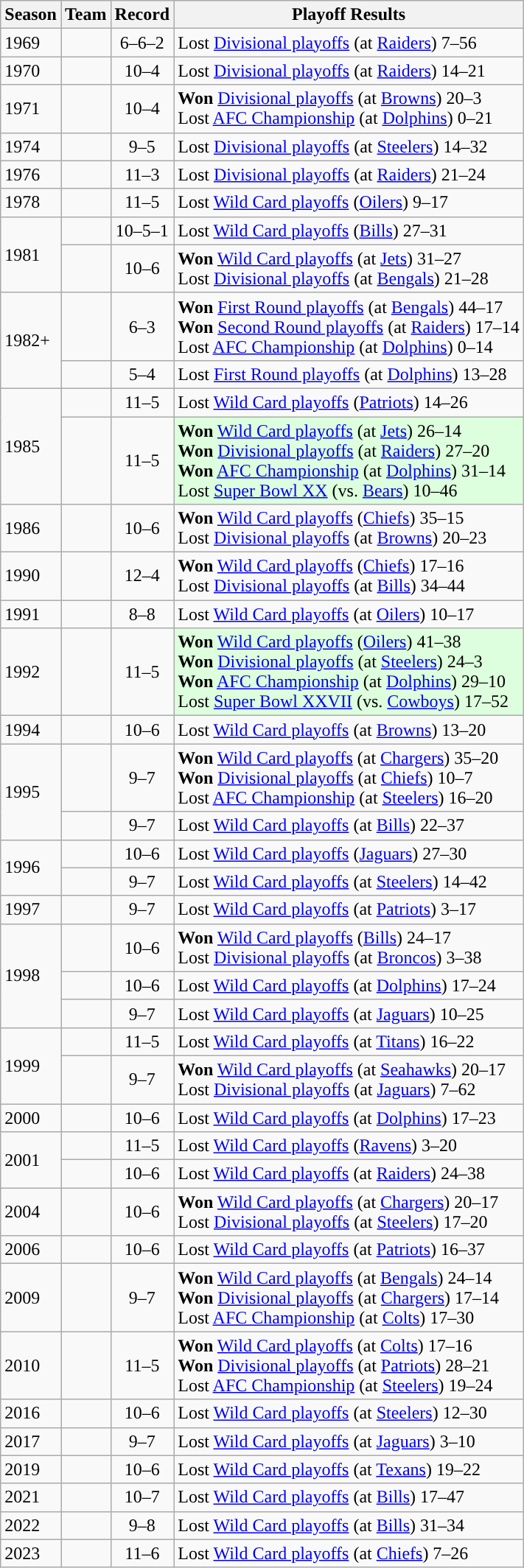<table class="wikitable">
<tr>
<th>Season</th>
<th>Team</th>
<th>Record</th>
<th>Playoff Results</th>
</tr>
<tr>
<td>1969</td>
<td><strong><a href='#'></a></strong></td>
<td align="center">6–6–2</td>
<td>Lost <a href='#'>Divisional playoffs</a> (at <a href='#'>Raiders</a>) 7–56</td>
</tr>
<tr>
<td>1970</td>
<td><strong><a href='#'></a></strong></td>
<td align="center">10–4</td>
<td>Lost <a href='#'>Divisional playoffs</a> (at <a href='#'>Raiders</a>) 14–21</td>
</tr>
<tr>
<td>1971</td>
<td><strong><a href='#'></a></strong></td>
<td align="center">10–4</td>
<td><strong>Won</strong> <a href='#'>Divisional playoffs</a> (at <a href='#'>Browns</a>) 20–3 <br> Lost <a href='#'>AFC Championship</a> (at <a href='#'>Dolphins</a>) 0–21</td>
</tr>
<tr>
<td>1974</td>
<td><strong><a href='#'></a></strong></td>
<td align="center">9–5</td>
<td>Lost <a href='#'>Divisional playoffs</a> (at <a href='#'>Steelers</a>) 14–32</td>
</tr>
<tr>
<td>1976</td>
<td><strong><a href='#'></a></strong></td>
<td align="center">11–3</td>
<td>Lost <a href='#'>Divisional playoffs</a> (at <a href='#'>Raiders</a>) 21–24</td>
</tr>
<tr>
<td>1978</td>
<td><strong><a href='#'></a></strong></td>
<td align="center">11–5</td>
<td>Lost <a href='#'>Wild Card playoffs</a> (<a href='#'>Oilers</a>) 9–17</td>
</tr>
<tr>
<td rowspan="2">1981</td>
<td><strong><a href='#'></a></strong></td>
<td align="center">10–5–1</td>
<td>Lost <a href='#'>Wild Card playoffs</a> (<a href='#'>Bills</a>) 27–31</td>
</tr>
<tr>
<td><strong><a href='#'></a></strong></td>
<td align="center">10–6</td>
<td><strong>Won</strong> <a href='#'>Wild Card playoffs</a> (at <a href='#'>Jets</a>) 31–27 <br> Lost <a href='#'>Divisional playoffs</a> (at <a href='#'>Bengals</a>) 21–28</td>
</tr>
<tr>
<td rowspan="2">1982+</td>
<td><strong><a href='#'></a></strong></td>
<td align="center">6–3</td>
<td><strong>Won</strong> <a href='#'>First Round playoffs</a> (at <a href='#'>Bengals</a>) 44–17 <br> <strong>Won</strong> <a href='#'>Second Round playoffs</a> (at <a href='#'>Raiders</a>) 17–14 <br> Lost <a href='#'>AFC Championship</a> (at <a href='#'>Dolphins</a>) 0–14</td>
</tr>
<tr>
<td><strong><a href='#'></a></strong></td>
<td align="center">5–4</td>
<td>Lost <a href='#'>First Round playoffs</a> (at <a href='#'>Dolphins</a>) 13–28</td>
</tr>
<tr>
<td rowspan="2">1985</td>
<td><strong><a href='#'></a></strong></td>
<td align="center">11–5</td>
<td>Lost <a href='#'>Wild Card playoffs</a> (<a href='#'>Patriots</a>) 14–26</td>
</tr>
<tr>
<td><strong><a href='#'></a></strong></td>
<td align="center">11–5</td>
<td bgcolor="#DDFFDD"><strong>Won</strong> <a href='#'>Wild Card playoffs</a> (at <a href='#'>Jets</a>) 26–14 <br>  <strong>Won</strong> <a href='#'>Divisional playoffs</a> (at <a href='#'>Raiders</a>) 27–20 <br>  <strong>Won</strong> <a href='#'>AFC Championship</a> (at <a href='#'>Dolphins</a>) 31–14 <br>  Lost <a href='#'>Super Bowl XX</a> (vs. <a href='#'>Bears</a>) 10–46</td>
</tr>
<tr>
<td>1986</td>
<td><strong><a href='#'></a></strong></td>
<td align="center">10–6</td>
<td><strong>Won</strong> <a href='#'>Wild Card playoffs</a> (<a href='#'>Chiefs</a>) 35–15 <br> Lost <a href='#'>Divisional playoffs</a> (at <a href='#'>Browns</a>) 20–23 </td>
</tr>
<tr>
<td>1990</td>
<td><strong><a href='#'></a></strong></td>
<td align="center">12–4</td>
<td><strong>Won</strong> <a href='#'>Wild Card playoffs</a> (<a href='#'>Chiefs</a>) 17–16 <br> Lost <a href='#'>Divisional playoffs</a> (at <a href='#'>Bills</a>) 34–44</td>
</tr>
<tr>
<td>1991</td>
<td><strong><a href='#'></a></strong></td>
<td align="center">8–8</td>
<td>Lost <a href='#'>Wild Card playoffs</a> (at <a href='#'>Oilers</a>) 10–17</td>
</tr>
<tr>
<td>1992</td>
<td><strong><a href='#'></a></strong></td>
<td align="center">11–5</td>
<td bgcolor="#DDFFDD"><strong>Won</strong> <a href='#'>Wild Card playoffs</a> (<a href='#'>Oilers</a>) 41–38  <br> <strong>Won</strong> <a href='#'>Divisional playoffs</a> (at <a href='#'>Steelers</a>) 24–3 <br> <strong>Won</strong> <a href='#'>AFC Championship</a> (at <a href='#'>Dolphins</a>) 29–10 <br> Lost <a href='#'>Super Bowl XXVII</a> (vs. <a href='#'>Cowboys</a>) 17–52</td>
</tr>
<tr>
<td>1994</td>
<td><strong><a href='#'></a></strong></td>
<td align="center">10–6</td>
<td>Lost <a href='#'>Wild Card playoffs</a> (at <a href='#'>Browns</a>) 13–20</td>
</tr>
<tr>
<td rowspan="2">1995</td>
<td><strong><a href='#'></a></strong></td>
<td align="center">9–7</td>
<td><strong>Won</strong> <a href='#'>Wild Card playoffs</a> (at <a href='#'>Chargers</a>) 35–20  <br> <strong>Won</strong> <a href='#'>Divisional playoffs</a> (at <a href='#'>Chiefs</a>) 10–7  <br>  Lost <a href='#'>AFC Championship</a> (at <a href='#'>Steelers</a>) 16–20</td>
</tr>
<tr>
<td><strong><a href='#'></a></strong></td>
<td align="center">9–7</td>
<td>Lost <a href='#'>Wild Card playoffs</a> (at <a href='#'>Bills</a>) 22–37</td>
</tr>
<tr>
<td rowspan="2">1996</td>
<td><strong><a href='#'></a></strong></td>
<td align="center">10–6</td>
<td>Lost <a href='#'>Wild Card playoffs</a> (<a href='#'>Jaguars</a>) 27–30</td>
</tr>
<tr>
<td><strong><a href='#'></a></strong></td>
<td align="center">9–7</td>
<td>Lost <a href='#'>Wild Card playoffs</a> (at <a href='#'>Steelers</a>) 14–42</td>
</tr>
<tr>
<td>1997</td>
<td><strong><a href='#'></a></strong></td>
<td align="center">9–7</td>
<td>Lost <a href='#'>Wild Card playoffs</a> (at <a href='#'>Patriots</a>) 3–17</td>
</tr>
<tr>
<td rowspan="3">1998</td>
<td><strong><a href='#'></a></strong></td>
<td align="center">10–6</td>
<td><strong>Won</strong> <a href='#'>Wild Card playoffs</a> (<a href='#'>Bills</a>) 24–17 <br> Lost <a href='#'>Divisional playoffs</a> (at <a href='#'>Broncos</a>) 3–38</td>
</tr>
<tr>
<td><strong><a href='#'></a></strong></td>
<td align="center">10–6</td>
<td>Lost <a href='#'>Wild Card playoffs</a> (at <a href='#'>Dolphins</a>) 17–24</td>
</tr>
<tr>
<td><strong><a href='#'></a></strong></td>
<td align="center">9–7</td>
<td>Lost <a href='#'>Wild Card playoffs</a> (at <a href='#'>Jaguars</a>) 10–25</td>
</tr>
<tr>
<td rowspan="2">1999</td>
<td><strong><a href='#'></a></strong></td>
<td align="center">11–5</td>
<td>Lost <a href='#'>Wild Card playoffs</a> (at <a href='#'>Titans</a>) 16–22</td>
</tr>
<tr>
<td><strong><a href='#'></a></strong></td>
<td align="center">9–7</td>
<td><strong>Won</strong> <a href='#'>Wild Card playoffs</a> (at <a href='#'>Seahawks</a>) 20–17 <br> Lost <a href='#'>Divisional playoffs</a> (at <a href='#'>Jaguars</a>) 7–62</td>
</tr>
<tr>
<td>2000</td>
<td><strong><a href='#'></a></strong></td>
<td align="center">10–6</td>
<td>Lost <a href='#'>Wild Card playoffs</a> (at <a href='#'>Dolphins</a>) 17–23 </td>
</tr>
<tr>
<td rowspan="2">2001</td>
<td><strong><a href='#'></a></strong></td>
<td align="center">11–5</td>
<td>Lost <a href='#'>Wild Card playoffs</a> (<a href='#'>Ravens</a>) 3–20</td>
</tr>
<tr>
<td><strong><a href='#'></a></strong></td>
<td align="center">10–6</td>
<td>Lost <a href='#'>Wild Card playoffs</a> (at <a href='#'>Raiders</a>) 24–38</td>
</tr>
<tr>
<td>2004</td>
<td><strong><a href='#'></a></strong></td>
<td align="center">10–6</td>
<td><strong>Won</strong> <a href='#'>Wild Card playoffs</a> (at <a href='#'>Chargers</a>) 20–17  <br> Lost <a href='#'>Divisional playoffs</a> (at <a href='#'>Steelers</a>) 17–20 </td>
</tr>
<tr>
<td>2006</td>
<td><strong><a href='#'></a></strong></td>
<td align="center">10–6</td>
<td>Lost <a href='#'>Wild Card playoffs</a> (at <a href='#'>Patriots</a>) 16–37</td>
</tr>
<tr>
<td>2009</td>
<td><strong><a href='#'></a></strong></td>
<td align="center">9–7</td>
<td><strong>Won</strong> <a href='#'>Wild Card playoffs</a> (at <a href='#'>Bengals</a>) 24–14 <br> <strong>Won</strong> <a href='#'>Divisional playoffs</a> (at <a href='#'>Chargers</a>) 17–14 <br>  Lost <a href='#'>AFC Championship</a> (at <a href='#'>Colts</a>) 17–30</td>
</tr>
<tr>
<td>2010</td>
<td><strong><a href='#'></a></strong></td>
<td align="center">11–5</td>
<td><strong>Won</strong> <a href='#'>Wild Card playoffs</a> (at <a href='#'>Colts</a>) 17–16 <br> <strong>Won</strong> <a href='#'>Divisional playoffs</a> (at <a href='#'>Patriots</a>) 28–21 <br>  Lost <a href='#'>AFC Championship</a> (at <a href='#'>Steelers</a>) 19–24</td>
</tr>
<tr>
<td>2016</td>
<td><strong><a href='#'></a></strong></td>
<td align="center">10–6</td>
<td>Lost <a href='#'>Wild Card playoffs</a> (at <a href='#'>Steelers</a>) 12–30</td>
</tr>
<tr>
<td>2017</td>
<td><strong><a href='#'></a></strong></td>
<td align="center">9–7</td>
<td>Lost <a href='#'>Wild Card playoffs</a> (at <a href='#'>Jaguars</a>) 3–10</td>
</tr>
<tr>
<td>2019</td>
<td><strong><a href='#'></a></strong></td>
<td align="center">10–6</td>
<td>Lost <a href='#'>Wild Card playoffs</a> (at <a href='#'>Texans</a>) 19–22 </td>
</tr>
<tr>
<td>2021</td>
<td><strong><a href='#'></a></strong></td>
<td align="center">10–7</td>
<td>Lost <a href='#'>Wild Card playoffs</a> (at <a href='#'>Bills</a>) 17–47</td>
</tr>
<tr>
<td>2022</td>
<td><strong><a href='#'></a></strong></td>
<td align="center">9–8</td>
<td>Lost <a href='#'>Wild Card playoffs</a> (at <a href='#'>Bills</a>) 31–34</td>
</tr>
<tr>
<td>2023</td>
<td><strong><a href='#'></a></strong></td>
<td align="center">11–6</td>
<td>Lost <a href='#'>Wild Card playoffs</a> (at <a href='#'>Chiefs</a>) 7–26</td>
</tr>
</table>
